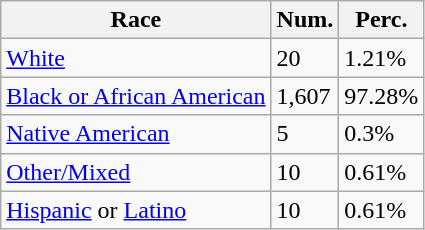<table class="wikitable">
<tr>
<th>Race</th>
<th>Num.</th>
<th>Perc.</th>
</tr>
<tr>
<td><a href='#'>White</a></td>
<td>20</td>
<td>1.21%</td>
</tr>
<tr>
<td><a href='#'>Black or African American</a></td>
<td>1,607</td>
<td>97.28%</td>
</tr>
<tr>
<td><a href='#'>Native American</a></td>
<td>5</td>
<td>0.3%</td>
</tr>
<tr>
<td><a href='#'>Other/Mixed</a></td>
<td>10</td>
<td>0.61%</td>
</tr>
<tr>
<td><a href='#'>Hispanic</a> or <a href='#'>Latino</a></td>
<td>10</td>
<td>0.61%</td>
</tr>
</table>
